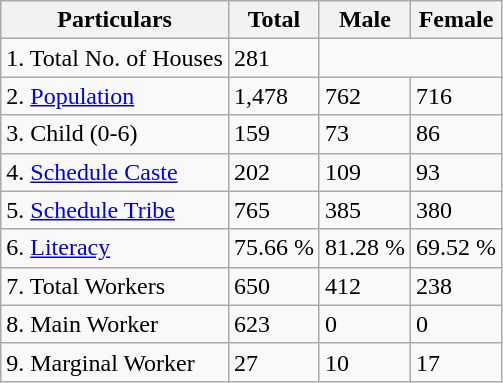<table class="wikitable sortable">
<tr>
<th>Particulars</th>
<th>Total</th>
<th>Male</th>
<th>Female</th>
</tr>
<tr>
<td>1. Total No. of Houses</td>
<td>281</td>
</tr>
<tr>
<td>2. <a href='#'>Population</a></td>
<td>1,478</td>
<td>762</td>
<td>716</td>
</tr>
<tr>
<td>3. Child (0-6)</td>
<td>159</td>
<td>73</td>
<td>86</td>
</tr>
<tr>
<td>4. <a href='#'>Schedule Caste</a></td>
<td>202</td>
<td>109</td>
<td>93</td>
</tr>
<tr>
<td>5. <a href='#'>Schedule Tribe</a></td>
<td>765</td>
<td>385</td>
<td>380</td>
</tr>
<tr>
<td>6. <a href='#'>Literacy</a></td>
<td>75.66 %</td>
<td>81.28 %</td>
<td>69.52 %</td>
</tr>
<tr>
<td>7. Total Workers</td>
<td>650</td>
<td>412</td>
<td>238</td>
</tr>
<tr>
<td>8. Main Worker</td>
<td>623</td>
<td>0</td>
<td>0</td>
</tr>
<tr>
<td>9. Marginal Worker</td>
<td>27</td>
<td>10</td>
<td>17</td>
</tr>
</table>
